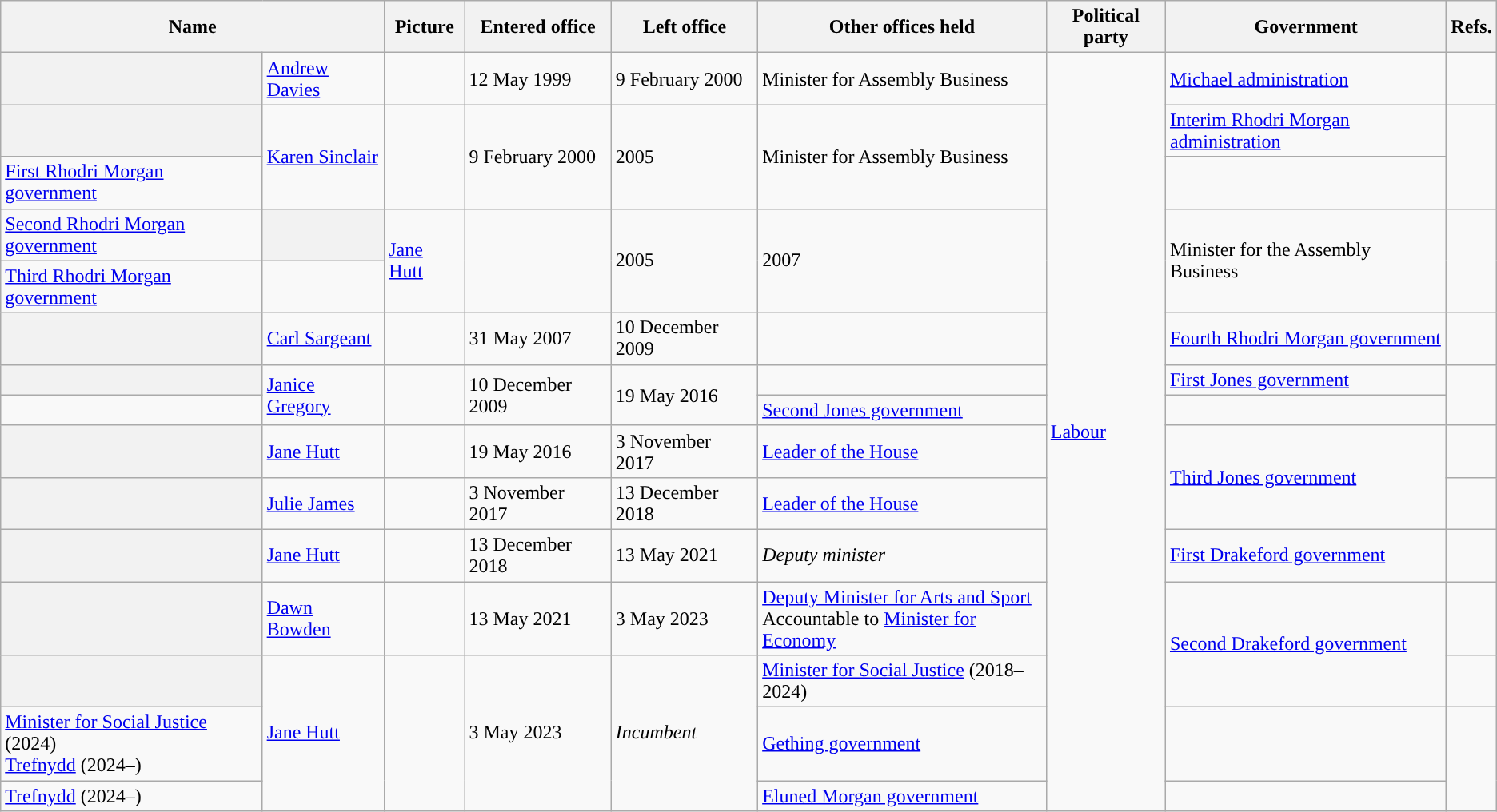<table class="wikitable">
<tr>
<th colspan="2">Name</th>
<th>Picture</th>
<th>Entered office</th>
<th>Left office</th>
<th>Other offices held</th>
<th>Political party</th>
<th>Government</th>
<th>Refs.</th>
</tr>
<tr>
<th style="background-color:"></th>
<td><a href='#'>Andrew Davies</a></td>
<td></td>
<td>12 May 1999</td>
<td>9 February 2000</td>
<td>Minister for Assembly Business</td>
<td rowspan="16"><a href='#'>Labour</a></td>
<td><a href='#'>Michael administration</a></td>
</tr>
<tr>
<th style="background-color:"></th>
<td rowspan="3"><a href='#'>Karen Sinclair</a></td>
<td rowspan="3"></td>
<td rowspan="3">9 February 2000</td>
<td rowspan="3">2005</td>
<td rowspan="3">Minister for Assembly Business</td>
<td><a href='#'>Interim Rhodri Morgan administration</a></td>
<td rowspan="3"></td>
</tr>
<tr>
<td><a href='#'>First Rhodri Morgan government</a></td>
</tr>
<tr>
<td rowspan="2"><a href='#'>Second Rhodri Morgan government</a></td>
</tr>
<tr>
<th style="background-color:"></th>
<td rowspan="2"><a href='#'>Jane Hutt</a></td>
<td rowspan="2"></td>
<td rowspan="2">2005</td>
<td rowspan="2">2007</td>
<td rowspan="2">Minister for the Assembly Business</td>
<td rowspan="2"></td>
</tr>
<tr>
<td><a href='#'>Third Rhodri Morgan government</a></td>
</tr>
<tr>
<th style="background-color:"></th>
<td><a href='#'>Carl Sargeant</a></td>
<td></td>
<td>31 May 2007</td>
<td>10 December 2009</td>
<td></td>
<td><a href='#'>Fourth Rhodri Morgan government</a></td>
<td></td>
</tr>
<tr>
<th style="background-color:"></th>
<td rowspan="2"><a href='#'>Janice Gregory</a></td>
<td rowspan="2"></td>
<td rowspan="2">10 December 2009</td>
<td rowspan="2">19 May 2016</td>
<td></td>
<td><a href='#'>First Jones government</a></td>
<td rowspan="2"></td>
</tr>
<tr>
<td></td>
<td><a href='#'>Second Jones government</a></td>
</tr>
<tr>
<th style="background-color:"></th>
<td><a href='#'>Jane Hutt</a></td>
<td></td>
<td>19 May 2016</td>
<td>3 November 2017</td>
<td><a href='#'>Leader of the House</a></td>
<td rowspan="2"><a href='#'>Third Jones government</a></td>
<td></td>
</tr>
<tr>
<th style="background-color:"></th>
<td><a href='#'>Julie James</a></td>
<td></td>
<td>3 November 2017</td>
<td>13 December 2018</td>
<td><a href='#'>Leader of the House</a></td>
<td></td>
</tr>
<tr>
<th style="background-color:"></th>
<td><a href='#'>Jane Hutt</a></td>
<td></td>
<td>13 December 2018</td>
<td>13 May 2021</td>
<td><em>Deputy minister</em></td>
<td><a href='#'>First Drakeford government</a></td>
<td></td>
</tr>
<tr>
<th style="background-color:"></th>
<td><a href='#'>Dawn Bowden</a></td>
<td></td>
<td>13 May 2021</td>
<td>3 May 2023</td>
<td><a href='#'>Deputy Minister for Arts and Sport</a><br>Accountable to <a href='#'>Minister for Economy</a></td>
<td rowspan="2"><a href='#'>Second Drakeford government</a></td>
<td></td>
</tr>
<tr>
<th style="background-color:"></th>
<td rowspan="3"><a href='#'>Jane Hutt</a></td>
<td rowspan="3"></td>
<td rowspan="3">3 May 2023</td>
<td rowspan="3"><em>Incumbent</em></td>
<td><a href='#'>Minister for Social Justice</a> (2018–2024)</td>
<td></td>
</tr>
<tr>
<td><a href='#'>Minister for Social Justice</a> (2024)<br><a href='#'>Trefnydd</a> (2024–)</td>
<td><a href='#'>Gething government</a></td>
<td></td>
</tr>
<tr>
<td><a href='#'>Trefnydd</a> (2024–)</td>
<td><a href='#'>Eluned Morgan government</a></td>
<td></td>
</tr>
</table>
